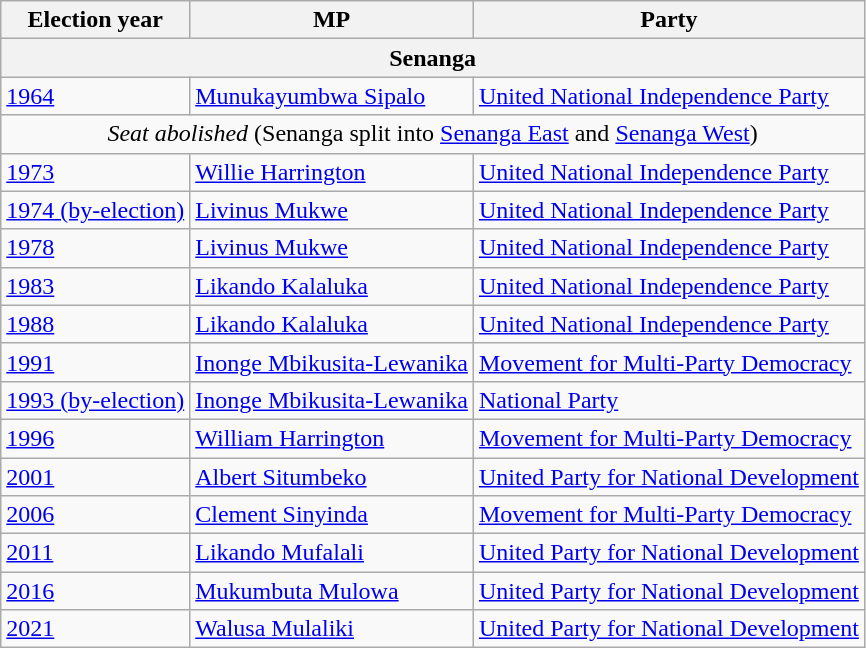<table class="wikitable">
<tr>
<th>Election year</th>
<th>MP</th>
<th>Party</th>
</tr>
<tr>
<th colspan="3">Senanga</th>
</tr>
<tr>
<td><a href='#'>1964</a></td>
<td><a href='#'>Munukayumbwa Sipalo</a></td>
<td><a href='#'>United National Independence Party</a></td>
</tr>
<tr>
<td colspan=3 align=center><em>Seat abolished</em> (Senanga split into <a href='#'>Senanga East</a> and <a href='#'>Senanga West</a>)</td>
</tr>
<tr>
<td><a href='#'>1973</a></td>
<td><a href='#'>Willie Harrington</a></td>
<td><a href='#'>United National Independence Party</a></td>
</tr>
<tr>
<td><a href='#'>1974 (by-election)</a></td>
<td><a href='#'>Livinus Mukwe</a></td>
<td><a href='#'>United National Independence Party</a></td>
</tr>
<tr>
<td><a href='#'>1978</a></td>
<td><a href='#'>Livinus Mukwe</a></td>
<td><a href='#'>United National Independence Party</a></td>
</tr>
<tr>
<td><a href='#'>1983</a></td>
<td><a href='#'>Likando Kalaluka</a></td>
<td><a href='#'>United National Independence Party</a></td>
</tr>
<tr>
<td><a href='#'>1988</a></td>
<td><a href='#'>Likando Kalaluka</a></td>
<td><a href='#'>United National Independence Party</a></td>
</tr>
<tr>
<td><a href='#'>1991</a></td>
<td><a href='#'>Inonge Mbikusita-Lewanika</a></td>
<td><a href='#'>Movement for Multi-Party Democracy</a></td>
</tr>
<tr>
<td><a href='#'>1993 (by-election)</a></td>
<td><a href='#'>Inonge Mbikusita-Lewanika</a></td>
<td><a href='#'>National Party</a></td>
</tr>
<tr>
<td><a href='#'>1996</a></td>
<td><a href='#'>William Harrington</a></td>
<td><a href='#'>Movement for Multi-Party Democracy</a></td>
</tr>
<tr>
<td><a href='#'>2001</a></td>
<td><a href='#'>Albert Situmbeko</a></td>
<td><a href='#'>United Party for National Development</a></td>
</tr>
<tr>
<td><a href='#'>2006</a></td>
<td><a href='#'>Clement Sinyinda</a></td>
<td><a href='#'>Movement for Multi-Party Democracy</a></td>
</tr>
<tr>
<td><a href='#'>2011</a></td>
<td><a href='#'>Likando Mufalali</a></td>
<td><a href='#'>United Party for National Development</a></td>
</tr>
<tr>
<td><a href='#'>2016</a></td>
<td><a href='#'>Mukumbuta Mulowa</a></td>
<td><a href='#'>United Party for National Development</a></td>
</tr>
<tr>
<td><a href='#'>2021</a></td>
<td><a href='#'>Walusa Mulaliki</a></td>
<td><a href='#'>United Party for National Development</a></td>
</tr>
</table>
